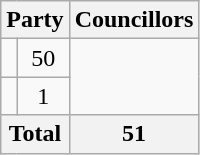<table class="wikitable">
<tr>
<th colspan=2>Party</th>
<th>Councillors</th>
</tr>
<tr>
<td></td>
<td align=center>50</td>
</tr>
<tr>
<td></td>
<td align=center>1</td>
</tr>
<tr>
<th colspan=2>Total</th>
<th align=center>51</th>
</tr>
</table>
